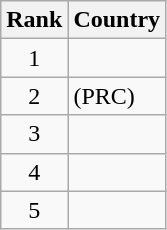<table class="wikitable sortable" border="1" style="text-align:center; font-size:100%">
<tr style="background:#ececec;">
<th>Rank</th>
<th>Country</th>
</tr>
<tr>
<td>1</td>
<td style="text-align:left;"></td>
</tr>
<tr>
<td>2</td>
<td style="text-align:left;"> (PRC)</td>
</tr>
<tr>
<td>3</td>
<td style="text-align:left;"></td>
</tr>
<tr>
<td>4</td>
<td style="text-align:left;"></td>
</tr>
<tr>
<td>5</td>
<td style="text-align:left;"></td>
</tr>
</table>
